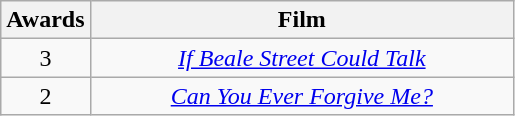<table class="wikitable" rowspan=2 border=2 style="text-align:center;">
<tr>
<th scope="col" width="50">Awards</th>
<th scope="col" width="275">Film</th>
</tr>
<tr>
<td style="text-align:center;">3</td>
<td><em><a href='#'>If Beale Street Could Talk</a></em></td>
</tr>
<tr>
<td style="text-align:center;">2</td>
<td><em><a href='#'>Can You Ever Forgive Me?</a></em></td>
</tr>
</table>
